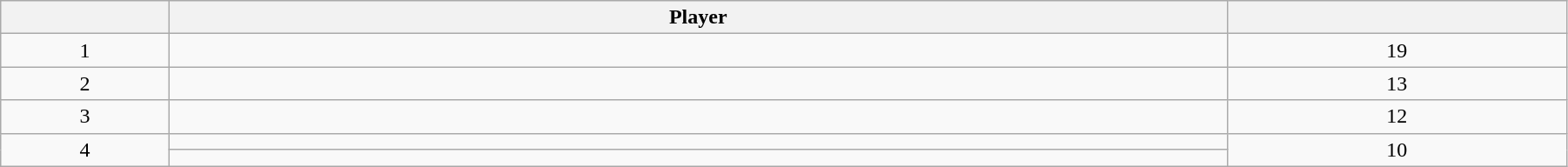<table class="wikitable sortable plainrowheaders" style="width:95%;">
<tr>
<th style="width:2em;"></th>
<th style="width:15em;">Player</th>
<th style="width:4.5em;"></th>
</tr>
<tr>
<td align=center>1</td>
<td align=left> </td>
<td align=center>19</td>
</tr>
<tr>
<td align=center>2</td>
<td align=left> </td>
<td align=center>13</td>
</tr>
<tr>
<td align=center>3</td>
<td align=left> </td>
<td align=center>12</td>
</tr>
<tr>
<td align=center rowspan="2">4</td>
<td align=left> </td>
<td align=center rowspan="2">10</td>
</tr>
<tr>
<td align=left> </td>
</tr>
</table>
